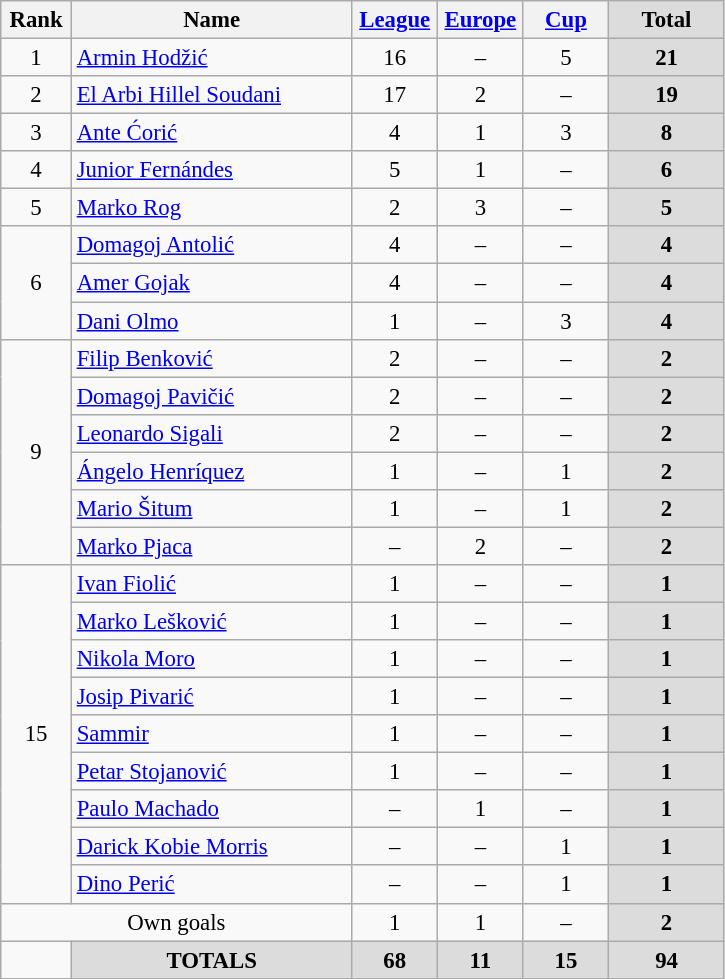<table class="wikitable" style="font-size: 95%; text-align: center;">
<tr>
<th width=40>Rank</th>
<th width=180>Name</th>
<th width=50><a href='#'>League</a></th>
<th width=50><a href='#'>Europe</a></th>
<th width=50><a href='#'>Cup</a></th>
<th width=70 style="background: #DCDCDC">Total</th>
</tr>
<tr>
<td rowspan=1>1</td>
<td style="text-align:left;"> <a href='#'>Armin Hodžić</a></td>
<td>16</td>
<td>–</td>
<td>5</td>
<th style="background: #DCDCDC">21</th>
</tr>
<tr>
<td rowspan=1>2</td>
<td style="text-align:left;"> <a href='#'>El Arbi Hillel Soudani</a></td>
<td>17</td>
<td>2</td>
<td>–</td>
<th style="background: #DCDCDC">19</th>
</tr>
<tr>
<td rowspan=1>3</td>
<td style="text-align:left;"> <a href='#'>Ante Ćorić</a></td>
<td>4</td>
<td>1</td>
<td>3</td>
<th style="background: #DCDCDC">8</th>
</tr>
<tr>
<td rowspan=1>4</td>
<td style="text-align:left;"> <a href='#'>Junior Fernándes</a></td>
<td>5</td>
<td>1</td>
<td>–</td>
<th style="background: #DCDCDC">6</th>
</tr>
<tr>
<td rowspan=1>5</td>
<td style="text-align:left;"> <a href='#'>Marko Rog</a></td>
<td>2</td>
<td>3</td>
<td>–</td>
<th style="background: #DCDCDC">5</th>
</tr>
<tr>
<td rowspan=3>6</td>
<td style="text-align:left;"> <a href='#'>Domagoj Antolić</a></td>
<td>4</td>
<td>–</td>
<td>–</td>
<th style="background: #DCDCDC">4</th>
</tr>
<tr>
<td style="text-align:left;"> <a href='#'>Amer Gojak</a></td>
<td>4</td>
<td>–</td>
<td>–</td>
<th style="background: #DCDCDC">4</th>
</tr>
<tr>
<td style="text-align:left;"> <a href='#'>Dani Olmo</a></td>
<td>1</td>
<td>–</td>
<td>3</td>
<th style="background: #DCDCDC">4</th>
</tr>
<tr>
<td rowspan=6>9</td>
<td style="text-align:left;"> <a href='#'>Filip Benković</a></td>
<td>2</td>
<td>–</td>
<td>–</td>
<th style="background: #DCDCDC">2</th>
</tr>
<tr>
<td style="text-align:left;"> <a href='#'>Domagoj Pavičić</a></td>
<td>2</td>
<td>–</td>
<td>–</td>
<th style="background: #DCDCDC">2</th>
</tr>
<tr>
<td style="text-align:left;"> <a href='#'>Leonardo Sigali</a></td>
<td>2</td>
<td>–</td>
<td>–</td>
<th style="background: #DCDCDC">2</th>
</tr>
<tr>
<td style="text-align:left;"> <a href='#'>Ángelo Henríquez</a></td>
<td>1</td>
<td>–</td>
<td>1</td>
<th style="background: #DCDCDC">2</th>
</tr>
<tr>
<td style="text-align:left;"> <a href='#'>Mario Šitum</a></td>
<td>1</td>
<td>–</td>
<td>1</td>
<th style="background: #DCDCDC">2</th>
</tr>
<tr>
<td style="text-align:left;"> <a href='#'>Marko Pjaca</a></td>
<td>–</td>
<td>2</td>
<td>–</td>
<th style="background: #DCDCDC">2</th>
</tr>
<tr>
<td rowspan=9>15</td>
<td style="text-align:left;"> <a href='#'>Ivan Fiolić</a></td>
<td>1</td>
<td>–</td>
<td>–</td>
<th style="background: #DCDCDC">1</th>
</tr>
<tr>
<td style="text-align:left;"> <a href='#'>Marko Lešković</a></td>
<td>1</td>
<td>–</td>
<td>–</td>
<th style="background: #DCDCDC">1</th>
</tr>
<tr>
<td style="text-align:left;"> <a href='#'>Nikola Moro</a></td>
<td>1</td>
<td>–</td>
<td>–</td>
<th style="background: #DCDCDC">1</th>
</tr>
<tr>
<td style="text-align:left;"> <a href='#'>Josip Pivarić</a></td>
<td>1</td>
<td>–</td>
<td>–</td>
<th style="background: #DCDCDC">1</th>
</tr>
<tr>
<td style="text-align:left;"> <a href='#'>Sammir</a></td>
<td>1</td>
<td>–</td>
<td>–</td>
<th style="background: #DCDCDC">1</th>
</tr>
<tr>
<td style="text-align:left;"> <a href='#'>Petar Stojanović</a></td>
<td>1</td>
<td>–</td>
<td>–</td>
<th style="background: #DCDCDC">1</th>
</tr>
<tr>
<td style="text-align:left;"> <a href='#'>Paulo Machado</a></td>
<td>–</td>
<td>1</td>
<td>–</td>
<th style="background: #DCDCDC">1</th>
</tr>
<tr>
<td style="text-align:left;"> <a href='#'>Darick Kobie Morris</a></td>
<td>–</td>
<td>–</td>
<td>1</td>
<th style="background: #DCDCDC">1</th>
</tr>
<tr>
<td style="text-align:left;"> <a href='#'>Dino Perić</a></td>
<td>–</td>
<td>–</td>
<td>1</td>
<th style="background: #DCDCDC">1</th>
</tr>
<tr>
<td style="text-align:center;" colspan=2>Own goals</td>
<td>1</td>
<td>1</td>
<td>–</td>
<th style="background: #DCDCDC">2</th>
</tr>
<tr>
<td></td>
<th style="background: #DCDCDC">TOTALS</th>
<th style="background: #DCDCDC">68</th>
<th style="background: #DCDCDC">11</th>
<th style="background: #DCDCDC">15</th>
<th style="background: #DCDCDC">94</th>
</tr>
</table>
